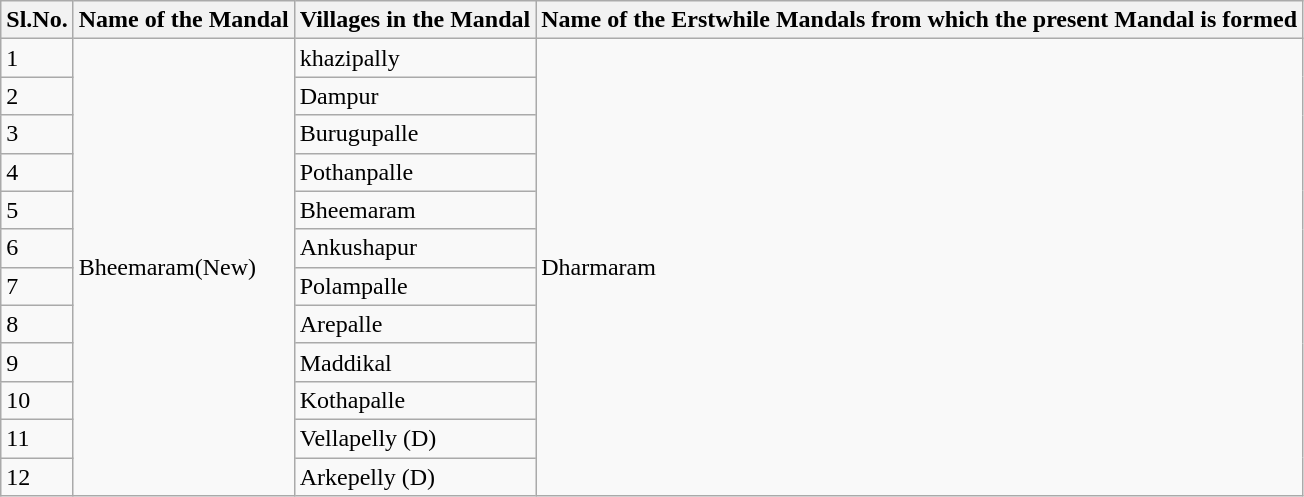<table class="wikitable">
<tr>
<th>Sl.No.</th>
<th>Name of the Mandal</th>
<th>Villages in the Mandal</th>
<th>Name of the Erstwhile Mandals from which the present Mandal is formed</th>
</tr>
<tr>
<td>1</td>
<td rowspan="12">Bheemaram(New)</td>
<td>khazipally</td>
<td rowspan="12">Dharmaram</td>
</tr>
<tr>
<td>2</td>
<td>Dampur</td>
</tr>
<tr>
<td>3</td>
<td>Burugupalle</td>
</tr>
<tr>
<td>4</td>
<td>Pothanpalle</td>
</tr>
<tr>
<td>5</td>
<td>Bheemaram</td>
</tr>
<tr>
<td>6</td>
<td>Ankushapur</td>
</tr>
<tr>
<td>7</td>
<td>Polampalle</td>
</tr>
<tr>
<td>8</td>
<td>Arepalle</td>
</tr>
<tr>
<td>9</td>
<td>Maddikal</td>
</tr>
<tr>
<td>10</td>
<td>Kothapalle</td>
</tr>
<tr>
<td>11</td>
<td>Vellapelly (D)</td>
</tr>
<tr>
<td>12</td>
<td>Arkepelly (D)</td>
</tr>
</table>
